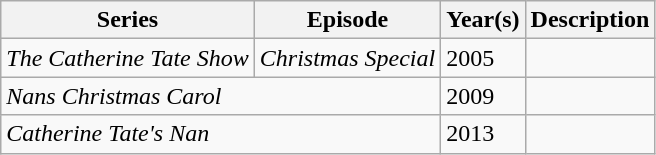<table class="wikitable sortable">
<tr>
<th>Series</th>
<th>Episode</th>
<th>Year(s)</th>
<th>Description</th>
</tr>
<tr>
<td><em>The Catherine Tate Show</em></td>
<td><em>Christmas Special</em></td>
<td>2005</td>
<td></td>
</tr>
<tr>
<td colspan="2"><em>Nans Christmas Carol</em></td>
<td>2009</td>
<td></td>
</tr>
<tr>
<td colspan="2"><em>Catherine Tate's Nan</em></td>
<td>2013</td>
<td></td>
</tr>
</table>
